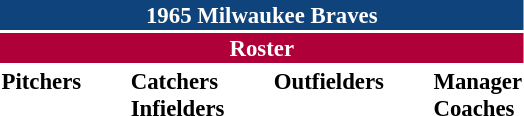<table class="toccolours" style="font-size: 95%;">
<tr>
<th colspan="10" style="background-color: #0f437c; color: white; text-align: center;">1965 Milwaukee Braves</th>
</tr>
<tr>
<td colspan="10" style="background-color: #af0039; color: white; text-align: center;"><strong>Roster</strong></td>
</tr>
<tr>
<td valign="top"><strong>Pitchers</strong><br>












</td>
<td width="25px"></td>
<td valign="top"><strong>Catchers</strong><br>


<strong>Infielders</strong>









</td>
<td width="25px"></td>
<td valign="top"><strong>Outfielders</strong><br>








</td>
<td width="25px"></td>
<td valign="top"><strong>Manager</strong><br>
<strong>Coaches</strong>



</td>
</tr>
</table>
